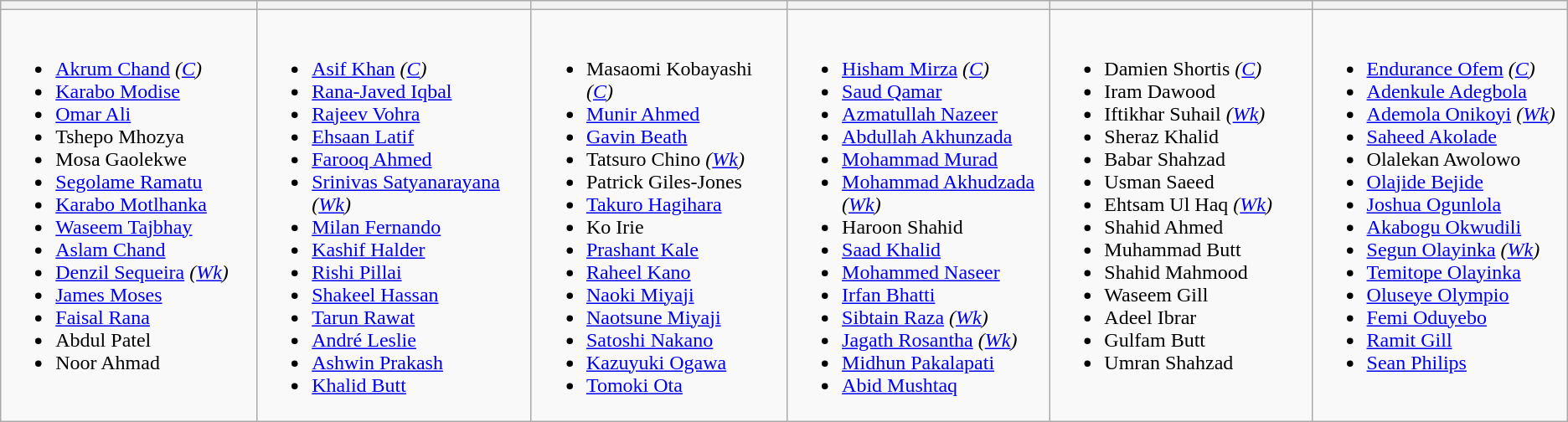<table class="wikitable">
<tr>
<th width=330></th>
<th width=330></th>
<th width=330></th>
<th width=330></th>
<th width=330></th>
<th width=330></th>
</tr>
<tr>
<td valign=top><br><ul><li><a href='#'>Akrum Chand</a> <em>(<a href='#'>C</a>)</em></li><li><a href='#'>Karabo Modise</a></li><li><a href='#'>Omar Ali</a></li><li>Tshepo Mhozya</li><li>Mosa Gaolekwe</li><li><a href='#'>Segolame Ramatu</a></li><li><a href='#'>Karabo Motlhanka</a></li><li><a href='#'>Waseem Tajbhay</a></li><li><a href='#'>Aslam Chand</a></li><li><a href='#'>Denzil Sequeira</a> <em>(<a href='#'>Wk</a>)</em></li><li><a href='#'>James Moses</a></li><li><a href='#'>Faisal Rana</a></li><li>Abdul Patel</li><li>Noor Ahmad</li></ul></td>
<td valign=top><br><ul><li><a href='#'>Asif Khan</a> <em>(<a href='#'>C</a>)</em></li><li><a href='#'>Rana-Javed Iqbal</a></li><li><a href='#'>Rajeev Vohra</a></li><li><a href='#'>Ehsaan Latif</a></li><li><a href='#'>Farooq Ahmed</a></li><li><a href='#'>Srinivas Satyanarayana</a> <em>(<a href='#'>Wk</a>)</em></li><li><a href='#'>Milan Fernando</a></li><li><a href='#'>Kashif Halder</a></li><li><a href='#'>Rishi Pillai</a></li><li><a href='#'>Shakeel Hassan</a></li><li><a href='#'>Tarun Rawat</a></li><li><a href='#'>André Leslie</a></li><li><a href='#'>Ashwin Prakash</a></li><li><a href='#'>Khalid Butt</a></li></ul></td>
<td valign=top><br><ul><li>Masaomi Kobayashi <em>(<a href='#'>C</a>)</em></li><li><a href='#'>Munir Ahmed</a></li><li><a href='#'>Gavin Beath</a></li><li>Tatsuro Chino <em>(<a href='#'>Wk</a>)</em></li><li>Patrick Giles-Jones</li><li><a href='#'>Takuro Hagihara</a></li><li>Ko Irie</li><li><a href='#'>Prashant Kale</a></li><li><a href='#'>Raheel Kano</a></li><li><a href='#'>Naoki Miyaji</a></li><li><a href='#'>Naotsune Miyaji</a></li><li><a href='#'>Satoshi Nakano</a></li><li><a href='#'>Kazuyuki Ogawa</a></li><li><a href='#'>Tomoki Ota</a></li></ul></td>
<td valign=top><br><ul><li><a href='#'>Hisham Mirza</a> <em>(<a href='#'>C</a>)</em></li><li><a href='#'>Saud Qamar</a></li><li><a href='#'>Azmatullah Nazeer</a></li><li><a href='#'>Abdullah Akhunzada</a></li><li><a href='#'>Mohammad Murad</a></li><li><a href='#'>Mohammad Akhudzada</a> <em>(<a href='#'>Wk</a>)</em></li><li>Haroon Shahid</li><li><a href='#'>Saad Khalid</a></li><li><a href='#'>Mohammed Naseer</a></li><li><a href='#'>Irfan Bhatti</a></li><li><a href='#'>Sibtain Raza</a> <em>(<a href='#'>Wk</a>)</em></li><li><a href='#'>Jagath Rosantha</a> <em>(<a href='#'>Wk</a>)</em></li><li><a href='#'>Midhun Pakalapati</a></li><li><a href='#'>Abid Mushtaq</a></li></ul></td>
<td valign=top><br><ul><li>Damien Shortis <em>(<a href='#'>C</a>)</em></li><li>Iram Dawood</li><li>Iftikhar Suhail <em>(<a href='#'>Wk</a>)</em></li><li>Sheraz Khalid</li><li>Babar Shahzad</li><li>Usman Saeed</li><li>Ehtsam Ul Haq <em>(<a href='#'>Wk</a>)</em></li><li>Shahid Ahmed</li><li>Muhammad Butt</li><li>Shahid Mahmood</li><li>Waseem Gill</li><li>Adeel Ibrar</li><li>Gulfam Butt</li><li>Umran Shahzad</li></ul></td>
<td valign=top><br><ul><li><a href='#'>Endurance Ofem</a> <em>(<a href='#'>C</a>)</em></li><li><a href='#'>Adenkule Adegbola</a></li><li><a href='#'>Ademola Onikoyi</a> <em>(<a href='#'>Wk</a>)</em></li><li><a href='#'>Saheed Akolade</a></li><li>Olalekan Awolowo</li><li><a href='#'>Olajide Bejide</a></li><li><a href='#'>Joshua Ogunlola</a></li><li><a href='#'>Akabogu Okwudili</a></li><li><a href='#'>Segun Olayinka</a> <em>(<a href='#'>Wk</a>)</em></li><li><a href='#'>Temitope Olayinka</a></li><li><a href='#'>Oluseye Olympio</a></li><li><a href='#'>Femi Oduyebo</a></li><li><a href='#'>Ramit Gill</a></li><li><a href='#'>Sean Philips</a></li></ul></td>
</tr>
</table>
